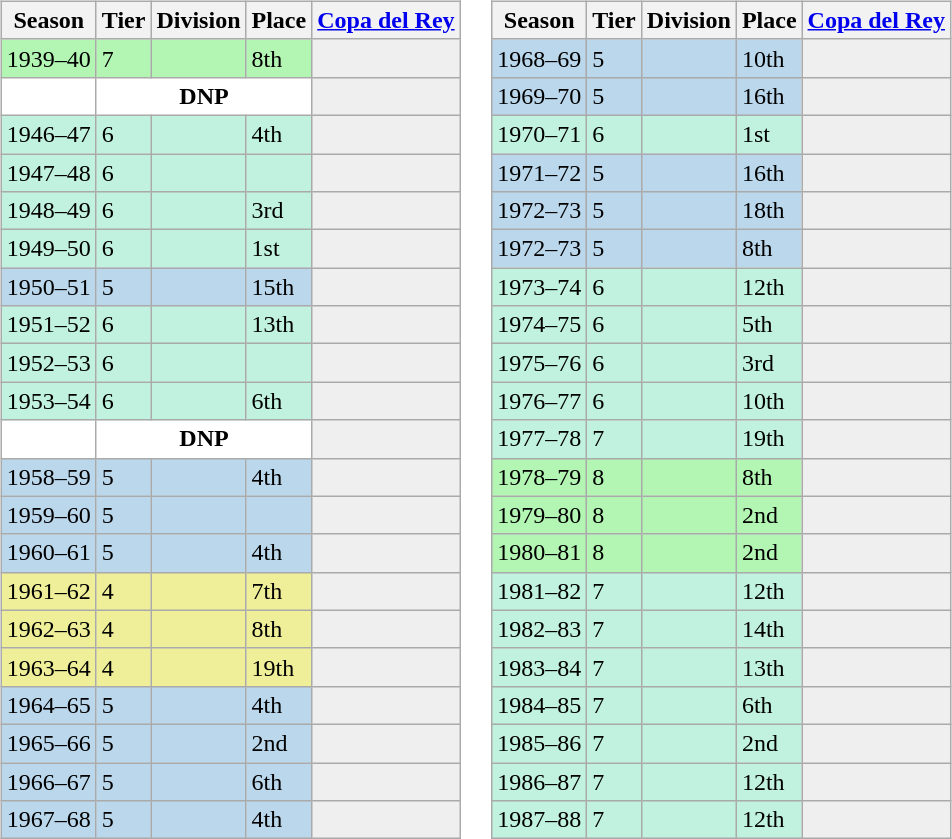<table>
<tr>
<td valign="top" width=0%><br><table class="wikitable">
<tr style="background:#f0f6fa;">
<th>Season</th>
<th>Tier</th>
<th>Division</th>
<th>Place</th>
<th><a href='#'>Copa del Rey</a></th>
</tr>
<tr>
<td style="background:#B3F5B3;">1939–40</td>
<td style="background:#B3F5B3;">7</td>
<td style="background:#B3F5B3;"></td>
<td style="background:#B3F5B3;">8th</td>
<th style="background:#efefef;"></th>
</tr>
<tr>
<td style="background:#FFFFFF;"></td>
<th style="background:#FFFFFF;" colspan="3">DNP</th>
<th style="background:#efefef;"></th>
</tr>
<tr>
<td style="background:#C0F2DF;">1946–47</td>
<td style="background:#C0F2DF;">6</td>
<td style="background:#C0F2DF;"></td>
<td style="background:#C0F2DF;">4th</td>
<th style="background:#efefef;"></th>
</tr>
<tr>
<td style="background:#C0F2DF;">1947–48</td>
<td style="background:#C0F2DF;">6</td>
<td style="background:#C0F2DF;"></td>
<td style="background:#C0F2DF;"></td>
<th style="background:#efefef;"></th>
</tr>
<tr>
<td style="background:#C0F2DF;">1948–49</td>
<td style="background:#C0F2DF;">6</td>
<td style="background:#C0F2DF;"></td>
<td style="background:#C0F2DF;">3rd</td>
<th style="background:#efefef;"></th>
</tr>
<tr>
<td style="background:#C0F2DF;">1949–50</td>
<td style="background:#C0F2DF;">6</td>
<td style="background:#C0F2DF;"></td>
<td style="background:#C0F2DF;">1st</td>
<th style="background:#efefef;"></th>
</tr>
<tr>
<td style="background:#BBD7EC;">1950–51</td>
<td style="background:#BBD7EC;">5</td>
<td style="background:#BBD7EC;"></td>
<td style="background:#BBD7EC;">15th</td>
<th style="background:#efefef;"></th>
</tr>
<tr>
<td style="background:#C0F2DF;">1951–52</td>
<td style="background:#C0F2DF;">6</td>
<td style="background:#C0F2DF;"></td>
<td style="background:#C0F2DF;">13th</td>
<th style="background:#efefef;"></th>
</tr>
<tr>
<td style="background:#C0F2DF;">1952–53</td>
<td style="background:#C0F2DF;">6</td>
<td style="background:#C0F2DF;"></td>
<td style="background:#C0F2DF;"></td>
<th style="background:#efefef;"></th>
</tr>
<tr>
<td style="background:#C0F2DF;">1953–54</td>
<td style="background:#C0F2DF;">6</td>
<td style="background:#C0F2DF;"></td>
<td style="background:#C0F2DF;">6th</td>
<th style="background:#efefef;"></th>
</tr>
<tr>
<td style="background:#FFFFFF;"></td>
<th style="background:#FFFFFF;" colspan="3">DNP</th>
<th style="background:#efefef;"></th>
</tr>
<tr>
<td style="background:#BBD7EC;">1958–59</td>
<td style="background:#BBD7EC;">5</td>
<td style="background:#BBD7EC;"></td>
<td style="background:#BBD7EC;">4th</td>
<th style="background:#efefef;"></th>
</tr>
<tr>
<td style="background:#BBD7EC;">1959–60</td>
<td style="background:#BBD7EC;">5</td>
<td style="background:#BBD7EC;"></td>
<td style="background:#BBD7EC;"></td>
<th style="background:#efefef;"></th>
</tr>
<tr>
<td style="background:#BBD7EC;">1960–61</td>
<td style="background:#BBD7EC;">5</td>
<td style="background:#BBD7EC;"></td>
<td style="background:#BBD7EC;">4th</td>
<th style="background:#efefef;"></th>
</tr>
<tr>
<td style="background:#EFEF99;">1961–62</td>
<td style="background:#EFEF99;">4</td>
<td style="background:#EFEF99;"></td>
<td style="background:#EFEF99;">7th</td>
<th style="background:#efefef;"></th>
</tr>
<tr>
<td style="background:#EFEF99;">1962–63</td>
<td style="background:#EFEF99;">4</td>
<td style="background:#EFEF99;"></td>
<td style="background:#EFEF99;">8th</td>
<th style="background:#efefef;"></th>
</tr>
<tr>
<td style="background:#EFEF99;">1963–64</td>
<td style="background:#EFEF99;">4</td>
<td style="background:#EFEF99;"></td>
<td style="background:#EFEF99;">19th</td>
<th style="background:#efefef;"></th>
</tr>
<tr>
<td style="background:#BBD7EC;">1964–65</td>
<td style="background:#BBD7EC;">5</td>
<td style="background:#BBD7EC;"></td>
<td style="background:#BBD7EC;">4th</td>
<th style="background:#efefef;"></th>
</tr>
<tr>
<td style="background:#BBD7EC;">1965–66</td>
<td style="background:#BBD7EC;">5</td>
<td style="background:#BBD7EC;"></td>
<td style="background:#BBD7EC;">2nd</td>
<th style="background:#efefef;"></th>
</tr>
<tr>
<td style="background:#BBD7EC;">1966–67</td>
<td style="background:#BBD7EC;">5</td>
<td style="background:#BBD7EC;"></td>
<td style="background:#BBD7EC;">6th</td>
<th style="background:#efefef;"></th>
</tr>
<tr>
<td style="background:#BBD7EC;">1967–68</td>
<td style="background:#BBD7EC;">5</td>
<td style="background:#BBD7EC;"></td>
<td style="background:#BBD7EC;">4th</td>
<th style="background:#efefef;"></th>
</tr>
</table>
</td>
<td valign="top" width=0%><br><table class="wikitable">
<tr style="background:#f0f6fa;">
<th>Season</th>
<th>Tier</th>
<th>Division</th>
<th>Place</th>
<th><a href='#'>Copa del Rey</a></th>
</tr>
<tr>
<td style="background:#BBD7EC;">1968–69</td>
<td style="background:#BBD7EC;">5</td>
<td style="background:#BBD7EC;"></td>
<td style="background:#BBD7EC;">10th</td>
<th style="background:#efefef;"></th>
</tr>
<tr>
<td style="background:#BBD7EC;">1969–70</td>
<td style="background:#BBD7EC;">5</td>
<td style="background:#BBD7EC;"></td>
<td style="background:#BBD7EC;">16th</td>
<th style="background:#efefef;"></th>
</tr>
<tr>
<td style="background:#C0F2DF;">1970–71</td>
<td style="background:#C0F2DF;">6</td>
<td style="background:#C0F2DF;"></td>
<td style="background:#C0F2DF;">1st</td>
<th style="background:#efefef;"></th>
</tr>
<tr>
<td style="background:#BBD7EC;">1971–72</td>
<td style="background:#BBD7EC;">5</td>
<td style="background:#BBD7EC;"></td>
<td style="background:#BBD7EC;">16th</td>
<th style="background:#efefef;"></th>
</tr>
<tr>
<td style="background:#BBD7EC;">1972–73</td>
<td style="background:#BBD7EC;">5</td>
<td style="background:#BBD7EC;"></td>
<td style="background:#BBD7EC;">18th</td>
<th style="background:#efefef;"></th>
</tr>
<tr>
<td style="background:#BBD7EC;">1972–73</td>
<td style="background:#BBD7EC;">5</td>
<td style="background:#BBD7EC;"></td>
<td style="background:#BBD7EC;">8th</td>
<th style="background:#efefef;"></th>
</tr>
<tr>
<td style="background:#C0F2DF;">1973–74</td>
<td style="background:#C0F2DF;">6</td>
<td style="background:#C0F2DF;"></td>
<td style="background:#C0F2DF;">12th</td>
<th style="background:#efefef;"></th>
</tr>
<tr>
<td style="background:#C0F2DF;">1974–75</td>
<td style="background:#C0F2DF;">6</td>
<td style="background:#C0F2DF;"></td>
<td style="background:#C0F2DF;">5th</td>
<th style="background:#efefef;"></th>
</tr>
<tr>
<td style="background:#C0F2DF;">1975–76</td>
<td style="background:#C0F2DF;">6</td>
<td style="background:#C0F2DF;"></td>
<td style="background:#C0F2DF;">3rd</td>
<th style="background:#efefef;"></th>
</tr>
<tr>
<td style="background:#C0F2DF;">1976–77</td>
<td style="background:#C0F2DF;">6</td>
<td style="background:#C0F2DF;"></td>
<td style="background:#C0F2DF;">10th</td>
<th style="background:#efefef;"></th>
</tr>
<tr>
<td style="background:#C0F2DF;">1977–78</td>
<td style="background:#C0F2DF;">7</td>
<td style="background:#C0F2DF;"></td>
<td style="background:#C0F2DF;">19th</td>
<th style="background:#efefef;"></th>
</tr>
<tr>
<td style="background:#B3F5B3;">1978–79</td>
<td style="background:#B3F5B3;">8</td>
<td style="background:#B3F5B3;"></td>
<td style="background:#B3F5B3;">8th</td>
<th style="background:#efefef;"></th>
</tr>
<tr>
<td style="background:#B3F5B3;">1979–80</td>
<td style="background:#B3F5B3;">8</td>
<td style="background:#B3F5B3;"></td>
<td style="background:#B3F5B3;">2nd</td>
<th style="background:#efefef;"></th>
</tr>
<tr>
<td style="background:#B3F5B3;">1980–81</td>
<td style="background:#B3F5B3;">8</td>
<td style="background:#B3F5B3;"></td>
<td style="background:#B3F5B3;">2nd</td>
<th style="background:#efefef;"></th>
</tr>
<tr>
<td style="background:#C0F2DF;">1981–82</td>
<td style="background:#C0F2DF;">7</td>
<td style="background:#C0F2DF;"></td>
<td style="background:#C0F2DF;">12th</td>
<th style="background:#efefef;"></th>
</tr>
<tr>
<td style="background:#C0F2DF;">1982–83</td>
<td style="background:#C0F2DF;">7</td>
<td style="background:#C0F2DF;"></td>
<td style="background:#C0F2DF;">14th</td>
<th style="background:#efefef;"></th>
</tr>
<tr>
<td style="background:#C0F2DF;">1983–84</td>
<td style="background:#C0F2DF;">7</td>
<td style="background:#C0F2DF;"></td>
<td style="background:#C0F2DF;">13th</td>
<th style="background:#efefef;"></th>
</tr>
<tr>
<td style="background:#C0F2DF;">1984–85</td>
<td style="background:#C0F2DF;">7</td>
<td style="background:#C0F2DF;"></td>
<td style="background:#C0F2DF;">6th</td>
<th style="background:#efefef;"></th>
</tr>
<tr>
<td style="background:#C0F2DF;">1985–86</td>
<td style="background:#C0F2DF;">7</td>
<td style="background:#C0F2DF;"></td>
<td style="background:#C0F2DF;">2nd</td>
<th style="background:#efefef;"></th>
</tr>
<tr>
<td style="background:#C0F2DF;">1986–87</td>
<td style="background:#C0F2DF;">7</td>
<td style="background:#C0F2DF;"></td>
<td style="background:#C0F2DF;">12th</td>
<th style="background:#efefef;"></th>
</tr>
<tr>
<td style="background:#C0F2DF;">1987–88</td>
<td style="background:#C0F2DF;">7</td>
<td style="background:#C0F2DF;"></td>
<td style="background:#C0F2DF;">12th</td>
<th style="background:#efefef;"></th>
</tr>
</table>
</td>
</tr>
</table>
